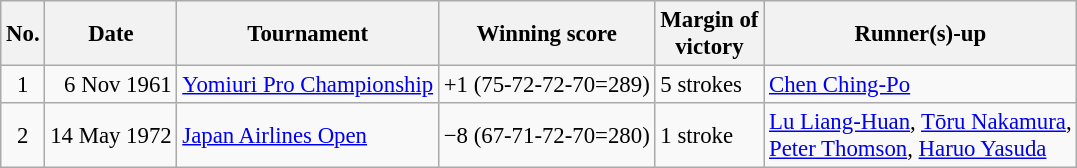<table class="wikitable" style="font-size:95%;">
<tr>
<th>No.</th>
<th>Date</th>
<th>Tournament</th>
<th>Winning score</th>
<th>Margin of<br>victory</th>
<th>Runner(s)-up</th>
</tr>
<tr>
<td align=center>1</td>
<td align=right>6 Nov 1961</td>
<td><a href='#'>Yomiuri Pro Championship</a></td>
<td>+1 (75-72-72-70=289)</td>
<td>5 strokes</td>
<td> <a href='#'>Chen Ching-Po</a></td>
</tr>
<tr>
<td align=center>2</td>
<td align=right>14 May 1972</td>
<td><a href='#'>Japan Airlines Open</a></td>
<td>−8 (67-71-72-70=280)</td>
<td>1 stroke</td>
<td> <a href='#'>Lu Liang-Huan</a>,  <a href='#'>Tōru Nakamura</a>,<br> <a href='#'>Peter Thomson</a>,  <a href='#'>Haruo Yasuda</a></td>
</tr>
</table>
